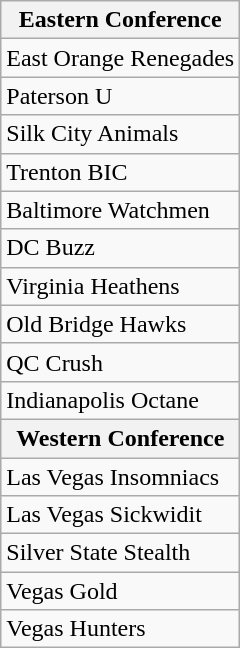<table class="wikitable">
<tr>
<th>Eastern Conference</th>
</tr>
<tr>
<td>East Orange Renegades</td>
</tr>
<tr>
<td>Paterson U</td>
</tr>
<tr>
<td>Silk City Animals</td>
</tr>
<tr>
<td>Trenton BIC</td>
</tr>
<tr>
<td>Baltimore Watchmen</td>
</tr>
<tr>
<td>DC Buzz</td>
</tr>
<tr>
<td>Virginia Heathens</td>
</tr>
<tr>
<td>Old Bridge Hawks</td>
</tr>
<tr>
<td>QC Crush</td>
</tr>
<tr>
<td>Indianapolis Octane</td>
</tr>
<tr>
<th>Western Conference</th>
</tr>
<tr>
<td>Las Vegas Insomniacs</td>
</tr>
<tr>
<td>Las Vegas Sickwidit</td>
</tr>
<tr>
<td>Silver State Stealth</td>
</tr>
<tr>
<td>Vegas Gold</td>
</tr>
<tr>
<td>Vegas Hunters</td>
</tr>
</table>
